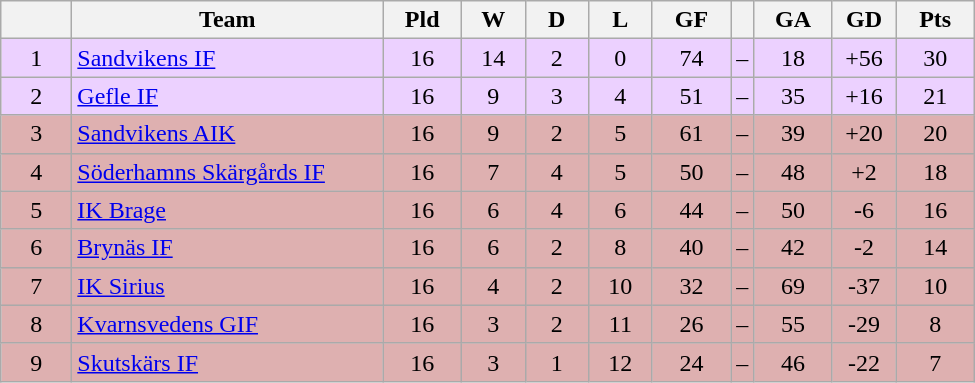<table class="wikitable" style="text-align: center;">
<tr>
<th style="width: 40px;"></th>
<th style="width: 200px;">Team</th>
<th style="width: 45px;">Pld</th>
<th style="width: 35px;">W</th>
<th style="width: 35px;">D</th>
<th style="width: 35px;">L</th>
<th style="width: 45px;">GF</th>
<th></th>
<th style="width: 45px;">GA</th>
<th style="width: 35px;">GD</th>
<th style="width: 45px;">Pts</th>
</tr>
<tr style="background: #ecd1ff">
<td>1</td>
<td style="text-align: left;"><a href='#'>Sandvikens IF</a></td>
<td>16</td>
<td>14</td>
<td>2</td>
<td>0</td>
<td>74</td>
<td>–</td>
<td>18</td>
<td>+56</td>
<td>30</td>
</tr>
<tr style="background: #ecd1ff">
<td>2</td>
<td style="text-align: left;"><a href='#'>Gefle IF</a></td>
<td>16</td>
<td>9</td>
<td>3</td>
<td>4</td>
<td>51</td>
<td>–</td>
<td>35</td>
<td>+16</td>
<td>21</td>
</tr>
<tr style="background: #deb0b0">
<td>3</td>
<td style="text-align: left;"><a href='#'>Sandvikens AIK</a></td>
<td>16</td>
<td>9</td>
<td>2</td>
<td>5</td>
<td>61</td>
<td>–</td>
<td>39</td>
<td>+20</td>
<td>20</td>
</tr>
<tr style="background: #deb0b0">
<td>4</td>
<td style="text-align: left;"><a href='#'>Söderhamns Skärgårds IF</a></td>
<td>16</td>
<td>7</td>
<td>4</td>
<td>5</td>
<td>50</td>
<td>–</td>
<td>48</td>
<td>+2</td>
<td>18</td>
</tr>
<tr style="background: #deb0b0">
<td>5</td>
<td style="text-align: left;"><a href='#'>IK Brage</a></td>
<td>16</td>
<td>6</td>
<td>4</td>
<td>6</td>
<td>44</td>
<td>–</td>
<td>50</td>
<td>-6</td>
<td>16</td>
</tr>
<tr style="background: #deb0b0">
<td>6</td>
<td style="text-align: left;"><a href='#'>Brynäs IF</a></td>
<td>16</td>
<td>6</td>
<td>2</td>
<td>8</td>
<td>40</td>
<td>–</td>
<td>42</td>
<td>-2</td>
<td>14</td>
</tr>
<tr style="background: #deb0b0">
<td>7</td>
<td style="text-align: left;"><a href='#'>IK Sirius</a></td>
<td>16</td>
<td>4</td>
<td>2</td>
<td>10</td>
<td>32</td>
<td>–</td>
<td>69</td>
<td>-37</td>
<td>10</td>
</tr>
<tr style="background: #deb0b0">
<td>8</td>
<td style="text-align: left;"><a href='#'>Kvarnsvedens GIF</a></td>
<td>16</td>
<td>3</td>
<td>2</td>
<td>11</td>
<td>26</td>
<td>–</td>
<td>55</td>
<td>-29</td>
<td>8</td>
</tr>
<tr style="background: #deb0b0">
<td>9</td>
<td style="text-align: left;"><a href='#'>Skutskärs IF</a></td>
<td>16</td>
<td>3</td>
<td>1</td>
<td>12</td>
<td>24</td>
<td>–</td>
<td>46</td>
<td>-22</td>
<td>7</td>
</tr>
</table>
